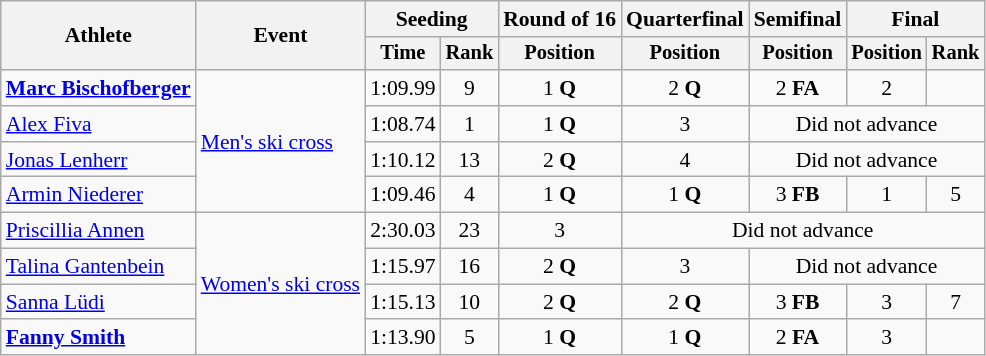<table class="wikitable" style="font-size:90%">
<tr>
<th rowspan="2">Athlete</th>
<th rowspan="2">Event</th>
<th colspan="2">Seeding</th>
<th>Round of 16</th>
<th>Quarterfinal</th>
<th>Semifinal</th>
<th colspan=2>Final</th>
</tr>
<tr style="font-size:95%">
<th>Time</th>
<th>Rank</th>
<th>Position</th>
<th>Position</th>
<th>Position</th>
<th>Position</th>
<th>Rank</th>
</tr>
<tr align=center>
<td align=left><strong><a href='#'>Marc Bischofberger</a></strong></td>
<td align=left rowspan=4><a href='#'>Men's ski cross</a></td>
<td>1:09.99</td>
<td>9</td>
<td>1 <strong>Q</strong></td>
<td>2 <strong>Q</strong></td>
<td>2 <strong>FA</strong></td>
<td>2</td>
<td></td>
</tr>
<tr align=center>
<td align=left><a href='#'>Alex Fiva</a></td>
<td>1:08.74</td>
<td>1</td>
<td>1 <strong>Q</strong></td>
<td>3</td>
<td colspan=3>Did not advance</td>
</tr>
<tr align=center>
<td align=left><a href='#'>Jonas Lenherr</a></td>
<td>1:10.12</td>
<td>13</td>
<td>2 <strong>Q</strong></td>
<td>4</td>
<td colspan=3>Did not advance</td>
</tr>
<tr align=center>
<td align=left><a href='#'>Armin Niederer</a></td>
<td>1:09.46</td>
<td>4</td>
<td>1 <strong>Q</strong></td>
<td>1 <strong>Q</strong></td>
<td>3 <strong>FB</strong></td>
<td>1</td>
<td>5</td>
</tr>
<tr align=center>
<td align=left><a href='#'>Priscillia Annen</a></td>
<td align=left rowspan=4><a href='#'>Women's ski cross</a></td>
<td>2:30.03</td>
<td>23</td>
<td>3</td>
<td colspan=4>Did not advance</td>
</tr>
<tr align=center>
<td align=left><a href='#'>Talina Gantenbein</a></td>
<td>1:15.97</td>
<td>16</td>
<td>2 <strong>Q</strong></td>
<td>3</td>
<td colspan=3>Did not advance</td>
</tr>
<tr align=center>
<td align=left><a href='#'>Sanna Lüdi</a></td>
<td>1:15.13</td>
<td>10</td>
<td>2 <strong>Q</strong></td>
<td>2 <strong>Q</strong></td>
<td>3 <strong>FB</strong></td>
<td>3</td>
<td>7</td>
</tr>
<tr align=center>
<td align=left><strong><a href='#'>Fanny Smith</a></strong></td>
<td>1:13.90</td>
<td>5</td>
<td>1 <strong>Q</strong></td>
<td>1 <strong>Q</strong></td>
<td>2 <strong>FA</strong></td>
<td>3</td>
<td></td>
</tr>
</table>
